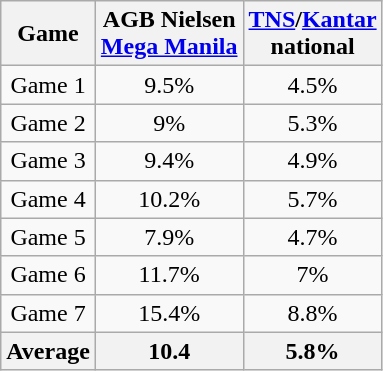<table class=wikitable style="text-align:center;">
<tr>
<th>Game</th>
<th>AGB Nielsen<br><a href='#'>Mega Manila</a></th>
<th><a href='#'>TNS</a>/<a href='#'>Kantar</a><br>national</th>
</tr>
<tr>
<td>Game 1</td>
<td>9.5%</td>
<td>4.5%</td>
</tr>
<tr>
<td>Game 2</td>
<td>9%</td>
<td>5.3%</td>
</tr>
<tr>
<td>Game 3</td>
<td>9.4%</td>
<td>4.9%</td>
</tr>
<tr>
<td>Game 4</td>
<td>10.2%</td>
<td>5.7%</td>
</tr>
<tr>
<td>Game 5</td>
<td>7.9%</td>
<td>4.7%</td>
</tr>
<tr>
<td>Game 6</td>
<td>11.7%</td>
<td>7%</td>
</tr>
<tr>
<td>Game 7</td>
<td>15.4%</td>
<td>8.8%</td>
</tr>
<tr>
<th>Average</th>
<th>10.4</th>
<th>5.8%</th>
</tr>
</table>
